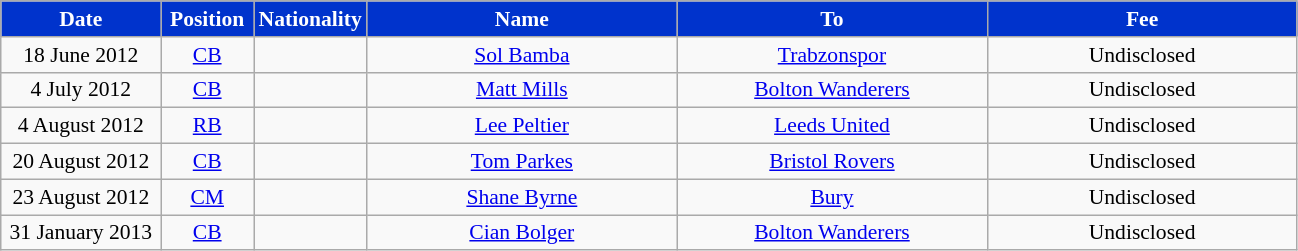<table class="wikitable" style="text-align:center; font-size:90%">
<tr>
<th style="background:#03c; color:white; width:100px;">Date</th>
<th style="background:#03c; color:white; width:55px;">Position</th>
<th style="background:#03c; color:white; width:55px;">Nationality</th>
<th style="background:#03c; color:white; width:200px;">Name</th>
<th style="background:#03c; color:white; width:200px;">To</th>
<th style="background:#03c; color:white; width:200px;">Fee</th>
</tr>
<tr>
<td>18 June 2012</td>
<td><a href='#'>CB</a></td>
<td></td>
<td><a href='#'>Sol Bamba</a></td>
<td> <a href='#'>Trabzonspor</a></td>
<td>Undisclosed</td>
</tr>
<tr>
<td>4 July 2012</td>
<td><a href='#'>CB</a></td>
<td></td>
<td><a href='#'>Matt Mills</a></td>
<td> <a href='#'>Bolton Wanderers</a></td>
<td>Undisclosed</td>
</tr>
<tr>
<td>4 August 2012</td>
<td><a href='#'>RB</a></td>
<td></td>
<td><a href='#'>Lee Peltier</a></td>
<td> <a href='#'>Leeds United</a></td>
<td>Undisclosed</td>
</tr>
<tr>
<td>20 August 2012</td>
<td><a href='#'>CB</a></td>
<td></td>
<td><a href='#'>Tom Parkes</a></td>
<td> <a href='#'>Bristol Rovers</a></td>
<td>Undisclosed</td>
</tr>
<tr>
<td>23 August 2012</td>
<td><a href='#'>CM</a></td>
<td></td>
<td><a href='#'>Shane Byrne</a></td>
<td> <a href='#'>Bury</a></td>
<td>Undisclosed</td>
</tr>
<tr>
<td>31 January 2013</td>
<td><a href='#'>CB</a></td>
<td></td>
<td><a href='#'>Cian Bolger</a></td>
<td> <a href='#'>Bolton Wanderers</a></td>
<td>Undisclosed</td>
</tr>
</table>
